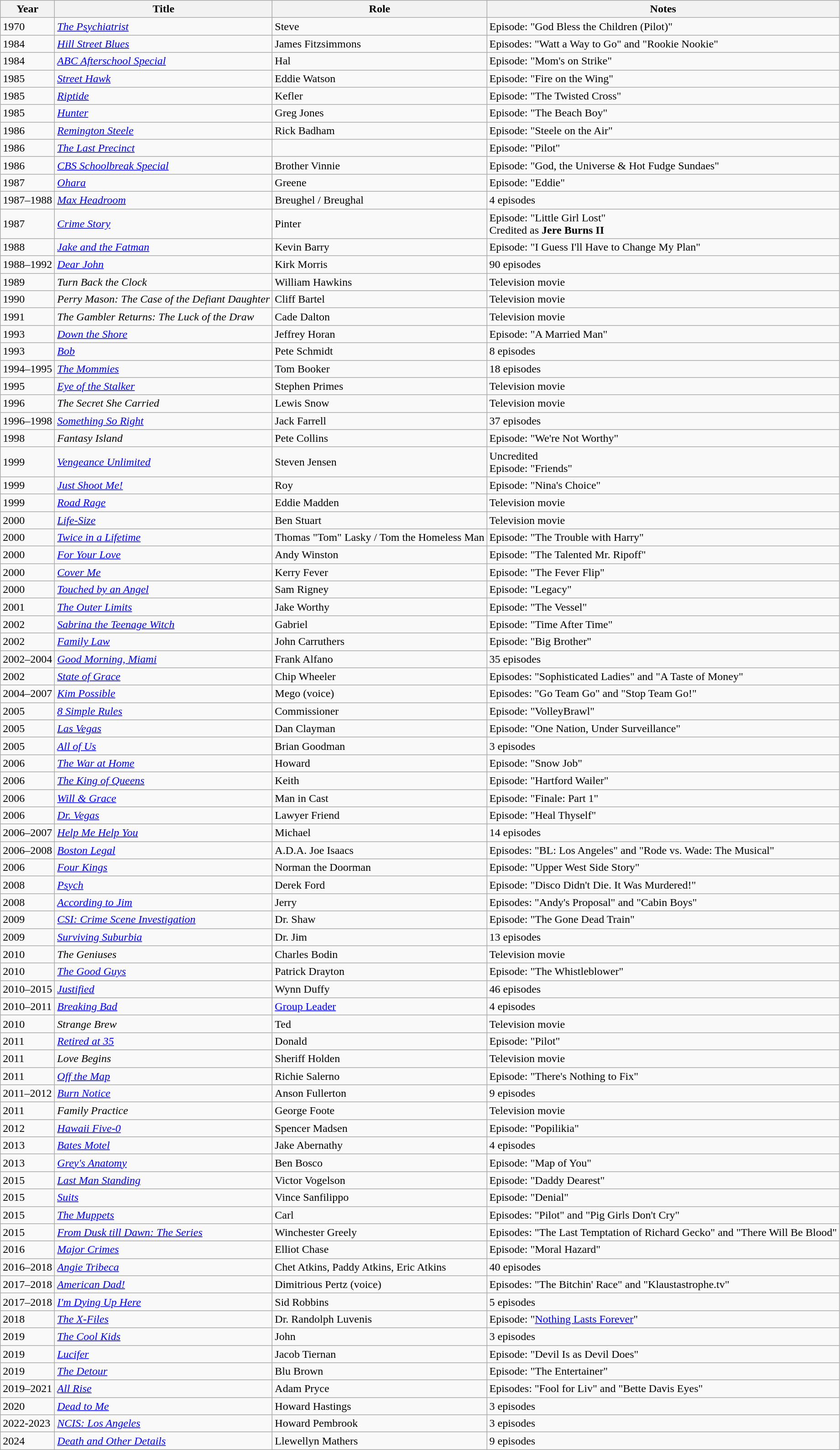<table class="wikitable sortable">
<tr>
<th>Year</th>
<th>Title</th>
<th>Role</th>
<th>Notes</th>
</tr>
<tr>
<td>1970</td>
<td><em><a href='#'>The Psychiatrist</a></em></td>
<td>Steve</td>
<td>Episode: "God Bless the Children (Pilot)"</td>
</tr>
<tr>
<td>1984</td>
<td><em><a href='#'>Hill Street Blues</a></em></td>
<td>James Fitzsimmons</td>
<td>Episodes: "Watt a Way to Go" and "Rookie Nookie"</td>
</tr>
<tr>
<td>1984</td>
<td><em><a href='#'>ABC Afterschool Special</a></em></td>
<td>Hal</td>
<td>Episode: "Mom's on Strike"</td>
</tr>
<tr>
<td>1985</td>
<td><em><a href='#'>Street Hawk</a></em></td>
<td>Eddie Watson</td>
<td>Episode: "Fire on the Wing"</td>
</tr>
<tr>
<td>1985</td>
<td><em><a href='#'>Riptide</a></em></td>
<td>Kefler</td>
<td>Episode: "The Twisted Cross"</td>
</tr>
<tr>
<td>1985</td>
<td><em><a href='#'>Hunter</a></em></td>
<td>Greg Jones</td>
<td>Episode: "The Beach Boy"</td>
</tr>
<tr>
<td>1986</td>
<td><em><a href='#'>Remington Steele</a></em></td>
<td>Rick Badham</td>
<td>Episode: "Steele on the Air"</td>
</tr>
<tr>
<td>1986</td>
<td><em><a href='#'>The Last Precinct</a></em></td>
<td></td>
<td>Episode: "Pilot"</td>
</tr>
<tr>
<td>1986</td>
<td><em><a href='#'>CBS Schoolbreak Special</a></em></td>
<td>Brother Vinnie</td>
<td>Episode: "God, the Universe & Hot Fudge Sundaes"</td>
</tr>
<tr>
<td>1987</td>
<td><em><a href='#'>Ohara</a></em></td>
<td>Greene</td>
<td>Episode: "Eddie"</td>
</tr>
<tr>
<td>1987–1988</td>
<td><em><a href='#'>Max Headroom</a></em></td>
<td>Breughel / Breughal</td>
<td>4 episodes</td>
</tr>
<tr>
<td>1987</td>
<td><em><a href='#'>Crime Story</a></em></td>
<td>Pinter</td>
<td>Episode: "Little Girl Lost"<br>Credited as <strong>Jere Burns II</strong></td>
</tr>
<tr>
<td>1988</td>
<td><em><a href='#'>Jake and the Fatman</a></em></td>
<td>Kevin Barry</td>
<td>Episode: "I Guess I'll Have to Change My Plan"</td>
</tr>
<tr>
<td>1988–1992</td>
<td><em><a href='#'>Dear John</a></em></td>
<td>Kirk Morris</td>
<td>90 episodes</td>
</tr>
<tr>
<td>1989</td>
<td><em>Turn Back the Clock</em></td>
<td>William Hawkins</td>
<td>Television movie</td>
</tr>
<tr>
<td>1990</td>
<td><em>Perry Mason: The Case of the Defiant Daughter</em></td>
<td>Cliff Bartel</td>
<td>Television movie</td>
</tr>
<tr>
<td>1991</td>
<td><em>The Gambler Returns: The Luck of the Draw</em></td>
<td>Cade Dalton</td>
<td>Television movie</td>
</tr>
<tr>
<td>1993</td>
<td><em><a href='#'>Down the Shore</a></em></td>
<td>Jeffrey Horan</td>
<td>Episode: "A Married Man"</td>
</tr>
<tr>
<td>1993</td>
<td><em><a href='#'>Bob</a></em></td>
<td>Pete Schmidt</td>
<td>8 episodes</td>
</tr>
<tr>
<td>1994–1995</td>
<td><em><a href='#'>The Mommies</a></em></td>
<td>Tom Booker</td>
<td>18 episodes</td>
</tr>
<tr>
<td>1995</td>
<td><em><a href='#'>Eye of the Stalker</a></em></td>
<td>Stephen Primes</td>
<td>Television movie</td>
</tr>
<tr>
<td>1996</td>
<td><em>The Secret She Carried</em></td>
<td>Lewis Snow</td>
<td>Television movie</td>
</tr>
<tr>
<td>1996–1998</td>
<td><em><a href='#'>Something So Right</a></em></td>
<td>Jack Farrell</td>
<td>37 episodes</td>
</tr>
<tr>
<td>1998</td>
<td><em>Fantasy Island</em></td>
<td>Pete Collins</td>
<td>Episode: "We're Not Worthy"</td>
</tr>
<tr>
<td>1999</td>
<td><em><a href='#'>Vengeance Unlimited</a></em></td>
<td>Steven Jensen</td>
<td>Uncredited<br>Episode: "Friends"</td>
</tr>
<tr>
<td>1999</td>
<td><em><a href='#'>Just Shoot Me!</a></em></td>
<td>Roy</td>
<td>Episode: "Nina's Choice"</td>
</tr>
<tr>
<td>1999</td>
<td><em><a href='#'>Road Rage</a></em></td>
<td>Eddie Madden</td>
<td>Television movie</td>
</tr>
<tr>
<td>2000</td>
<td><em><a href='#'>Life-Size</a></em></td>
<td>Ben Stuart</td>
<td>Television movie</td>
</tr>
<tr>
<td>2000</td>
<td><em><a href='#'>Twice in a Lifetime</a></em></td>
<td>Thomas "Tom" Lasky / Tom the Homeless Man</td>
<td>Episode: "The Trouble with Harry"</td>
</tr>
<tr>
<td>2000</td>
<td><em><a href='#'>For Your Love</a></em></td>
<td>Andy Winston</td>
<td>Episode: "The Talented Mr. Ripoff"</td>
</tr>
<tr>
<td>2000</td>
<td><em><a href='#'>Cover Me</a></em></td>
<td>Kerry Fever</td>
<td>Episode: "The Fever Flip"</td>
</tr>
<tr>
<td>2000</td>
<td><em><a href='#'>Touched by an Angel</a></em></td>
<td>Sam Rigney</td>
<td>Episode: "Legacy"</td>
</tr>
<tr>
<td>2001</td>
<td><em><a href='#'>The Outer Limits</a></em></td>
<td>Jake Worthy</td>
<td>Episode: "The Vessel"</td>
</tr>
<tr>
<td>2002</td>
<td><em><a href='#'>Sabrina the Teenage Witch</a></em></td>
<td>Gabriel</td>
<td>Episode: "Time After Time"</td>
</tr>
<tr>
<td>2002</td>
<td><em><a href='#'>Family Law</a></em></td>
<td>John Carruthers</td>
<td>Episode: "Big Brother"</td>
</tr>
<tr>
<td>2002–2004</td>
<td><em><a href='#'>Good Morning, Miami</a></em></td>
<td>Frank Alfano</td>
<td>35 episodes</td>
</tr>
<tr>
<td>2002</td>
<td><em><a href='#'>State of Grace</a></em></td>
<td>Chip Wheeler</td>
<td>Episodes: "Sophisticated Ladies" and "A Taste of Money"</td>
</tr>
<tr>
<td>2004–2007</td>
<td><em><a href='#'>Kim Possible</a></em></td>
<td>Mego (voice)</td>
<td>Episodes: "Go Team Go" and "Stop Team Go!"</td>
</tr>
<tr>
<td>2005</td>
<td><em><a href='#'>8 Simple Rules</a></em></td>
<td>Commissioner</td>
<td>Episode: "VolleyBrawl"</td>
</tr>
<tr>
<td>2005</td>
<td><em><a href='#'>Las Vegas</a></em></td>
<td>Dan Clayman</td>
<td>Episode: "One Nation, Under Surveillance"</td>
</tr>
<tr>
<td>2005</td>
<td><em><a href='#'>All of Us</a></em></td>
<td>Brian Goodman</td>
<td>3 episodes</td>
</tr>
<tr>
<td>2006</td>
<td><em><a href='#'>The War at Home</a></em></td>
<td>Howard</td>
<td>Episode: "Snow Job"</td>
</tr>
<tr>
<td>2006</td>
<td><em><a href='#'>The King of Queens</a></em></td>
<td>Keith</td>
<td>Episode: "Hartford Wailer"</td>
</tr>
<tr>
<td>2006</td>
<td><em><a href='#'>Will & Grace</a></em></td>
<td>Man in Cast</td>
<td>Episode: "Finale: Part 1"</td>
</tr>
<tr>
<td>2006</td>
<td><em><a href='#'>Dr. Vegas</a></em></td>
<td>Lawyer Friend</td>
<td>Episode: "Heal Thyself"</td>
</tr>
<tr>
<td>2006–2007</td>
<td><em><a href='#'>Help Me Help You</a></em></td>
<td>Michael</td>
<td>14 episodes</td>
</tr>
<tr>
<td>2006–2008</td>
<td><em><a href='#'>Boston Legal</a></em></td>
<td>A.D.A. Joe Isaacs</td>
<td>Episodes: "BL: Los Angeles" and "Rode vs. Wade: The Musical"</td>
</tr>
<tr>
<td>2006</td>
<td><em><a href='#'>Four Kings</a></em></td>
<td>Norman the Doorman</td>
<td>Episode: "Upper West Side Story"</td>
</tr>
<tr>
<td>2008</td>
<td><em><a href='#'>Psych</a></em></td>
<td>Derek Ford</td>
<td>Episode: "Disco Didn't Die. It Was Murdered!"</td>
</tr>
<tr>
<td>2008</td>
<td><em><a href='#'>According to Jim</a></em></td>
<td>Jerry</td>
<td>Episodes: "Andy's Proposal" and "Cabin Boys"</td>
</tr>
<tr>
<td>2009</td>
<td><em><a href='#'>CSI: Crime Scene Investigation</a></em></td>
<td>Dr. Shaw</td>
<td>Episode: "The Gone Dead Train"</td>
</tr>
<tr>
<td>2009</td>
<td><em><a href='#'>Surviving Suburbia</a></em></td>
<td>Dr. Jim</td>
<td>13 episodes</td>
</tr>
<tr>
<td>2010</td>
<td><em>The Geniuses</em></td>
<td>Charles Bodin</td>
<td>Television movie</td>
</tr>
<tr>
<td>2010</td>
<td><em><a href='#'>The Good Guys</a></em></td>
<td>Patrick Drayton</td>
<td>Episode: "The Whistleblower"</td>
</tr>
<tr>
<td>2010–2015</td>
<td><em><a href='#'>Justified</a></em></td>
<td>Wynn Duffy</td>
<td>46 episodes</td>
</tr>
<tr>
<td>2010–2011</td>
<td><em><a href='#'>Breaking Bad</a></em></td>
<td><a href='#'>Group Leader</a></td>
<td>4 episodes</td>
</tr>
<tr>
<td>2010</td>
<td><em>Strange Brew</em></td>
<td>Ted</td>
<td>Television movie</td>
</tr>
<tr>
<td>2011</td>
<td><em><a href='#'>Retired at 35</a></em></td>
<td>Donald</td>
<td>Episode: "Pilot"</td>
</tr>
<tr>
<td>2011</td>
<td><em>Love Begins</em></td>
<td>Sheriff Holden</td>
<td>Television movie</td>
</tr>
<tr>
<td>2011</td>
<td><em><a href='#'>Off the Map</a></em></td>
<td>Richie Salerno</td>
<td>Episode: "There's Nothing to Fix"</td>
</tr>
<tr>
<td>2011–2012</td>
<td><em><a href='#'>Burn Notice</a></em></td>
<td>Anson Fullerton</td>
<td>9 episodes</td>
</tr>
<tr>
<td>2011</td>
<td><em>Family Practice</em></td>
<td>George Foote</td>
<td>Television movie</td>
</tr>
<tr>
<td>2012</td>
<td><em><a href='#'>Hawaii Five-0</a></em></td>
<td>Spencer Madsen</td>
<td>Episode: "Popilikia"</td>
</tr>
<tr>
<td>2013</td>
<td><em><a href='#'>Bates Motel</a></em></td>
<td>Jake Abernathy</td>
<td>4 episodes</td>
</tr>
<tr>
<td>2013</td>
<td><em><a href='#'>Grey's Anatomy</a></em></td>
<td>Ben Bosco</td>
<td>Episode: "Map of You"</td>
</tr>
<tr>
<td>2015</td>
<td><em><a href='#'>Last Man Standing</a></em></td>
<td>Victor Vogelson</td>
<td>Episode: "Daddy Dearest"</td>
</tr>
<tr>
<td>2015</td>
<td><em><a href='#'>Suits</a></em></td>
<td>Vince Sanfilippo</td>
<td>Episode: "Denial"</td>
</tr>
<tr>
<td>2015</td>
<td><em><a href='#'>The Muppets</a></em></td>
<td>Carl</td>
<td>Episodes: "Pilot" and "Pig Girls Don't Cry"</td>
</tr>
<tr>
<td>2015</td>
<td><em><a href='#'>From Dusk till Dawn: The Series</a></em></td>
<td>Winchester Greely</td>
<td>Episodes: "The Last Temptation of Richard Gecko" and "There Will Be Blood"</td>
</tr>
<tr>
<td>2016</td>
<td><em><a href='#'>Major Crimes</a></em></td>
<td>Elliot Chase</td>
<td>Episode: "Moral Hazard"</td>
</tr>
<tr>
<td>2016–2018</td>
<td><em><a href='#'>Angie Tribeca</a></em></td>
<td>Chet Atkins, Paddy Atkins, Eric Atkins</td>
<td>40 episodes</td>
</tr>
<tr>
<td>2017–2018</td>
<td><em><a href='#'>American Dad!</a></em></td>
<td>Dimitrious Pertz (voice)</td>
<td>Episodes: "The Bitchin' Race" and "Klaustastrophe.tv"</td>
</tr>
<tr>
<td>2017–2018</td>
<td><em><a href='#'>I'm Dying Up Here</a></em></td>
<td>Sid Robbins</td>
<td>5 episodes</td>
</tr>
<tr>
<td>2018</td>
<td><em><a href='#'>The X-Files</a></em></td>
<td>Dr. Randolph Luvenis</td>
<td>Episode: "<a href='#'>Nothing Lasts Forever</a>"</td>
</tr>
<tr>
<td>2019</td>
<td><em><a href='#'>The Cool Kids</a></em></td>
<td>John</td>
<td>3 episodes</td>
</tr>
<tr>
<td>2019</td>
<td><em><a href='#'>Lucifer</a></em></td>
<td>Jacob Tiernan</td>
<td>Episode: "Devil Is as Devil Does"</td>
</tr>
<tr>
<td>2019</td>
<td><em><a href='#'>The Detour</a></em></td>
<td>Blu Brown</td>
<td>Episode: "The Entertainer"</td>
</tr>
<tr>
<td>2019–2021</td>
<td><em><a href='#'>All Rise</a></em></td>
<td>Adam Pryce</td>
<td>Episodes: "Fool for Liv" and "Bette Davis Eyes"</td>
</tr>
<tr>
<td>2020</td>
<td><em><a href='#'>Dead to Me</a></em></td>
<td>Howard Hastings</td>
<td>3 episodes</td>
</tr>
<tr>
<td>2022-2023</td>
<td><em><a href='#'>NCIS: Los Angeles</a></em></td>
<td>Howard Pembrook</td>
<td>3 episodes</td>
</tr>
<tr>
<td>2024</td>
<td><em><a href='#'>Death and Other Details</a></em></td>
<td>Llewellyn Mathers</td>
<td>9 episodes</td>
</tr>
</table>
